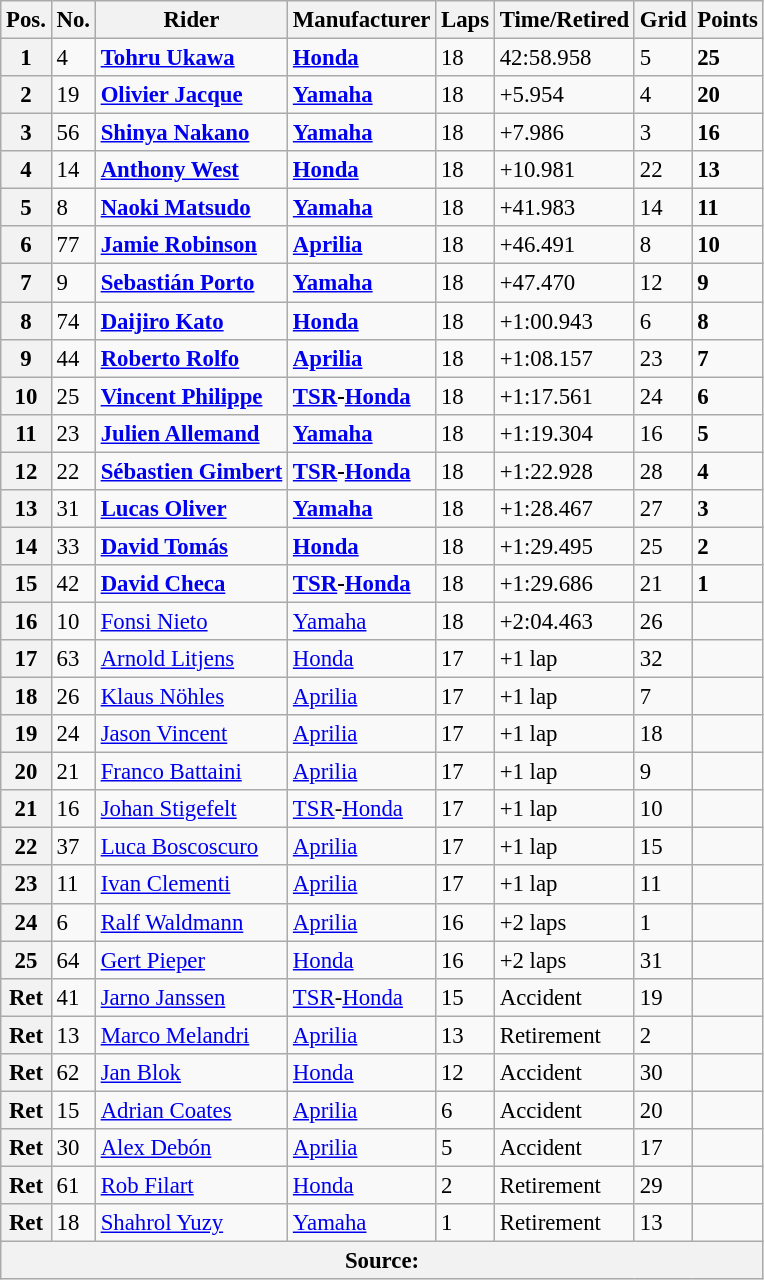<table class="wikitable" style="font-size: 95%;">
<tr>
<th>Pos.</th>
<th>No.</th>
<th>Rider</th>
<th>Manufacturer</th>
<th>Laps</th>
<th>Time/Retired</th>
<th>Grid</th>
<th>Points</th>
</tr>
<tr>
<th>1</th>
<td>4</td>
<td> <strong><a href='#'>Tohru Ukawa</a></strong></td>
<td><strong><a href='#'>Honda</a></strong></td>
<td>18</td>
<td>42:58.958</td>
<td>5</td>
<td><strong>25</strong></td>
</tr>
<tr>
<th>2</th>
<td>19</td>
<td> <strong><a href='#'>Olivier Jacque</a></strong></td>
<td><strong><a href='#'>Yamaha</a></strong></td>
<td>18</td>
<td>+5.954</td>
<td>4</td>
<td><strong>20</strong></td>
</tr>
<tr>
<th>3</th>
<td>56</td>
<td> <strong><a href='#'>Shinya Nakano</a></strong></td>
<td><strong><a href='#'>Yamaha</a></strong></td>
<td>18</td>
<td>+7.986</td>
<td>3</td>
<td><strong>16</strong></td>
</tr>
<tr>
<th>4</th>
<td>14</td>
<td> <strong><a href='#'>Anthony West</a></strong></td>
<td><strong><a href='#'>Honda</a></strong></td>
<td>18</td>
<td>+10.981</td>
<td>22</td>
<td><strong>13</strong></td>
</tr>
<tr>
<th>5</th>
<td>8</td>
<td> <strong><a href='#'>Naoki Matsudo</a></strong></td>
<td><strong><a href='#'>Yamaha</a></strong></td>
<td>18</td>
<td>+41.983</td>
<td>14</td>
<td><strong>11</strong></td>
</tr>
<tr>
<th>6</th>
<td>77</td>
<td> <strong><a href='#'>Jamie Robinson</a></strong></td>
<td><strong><a href='#'>Aprilia</a></strong></td>
<td>18</td>
<td>+46.491</td>
<td>8</td>
<td><strong>10</strong></td>
</tr>
<tr>
<th>7</th>
<td>9</td>
<td> <strong><a href='#'>Sebastián Porto</a></strong></td>
<td><strong><a href='#'>Yamaha</a></strong></td>
<td>18</td>
<td>+47.470</td>
<td>12</td>
<td><strong>9</strong></td>
</tr>
<tr>
<th>8</th>
<td>74</td>
<td> <strong><a href='#'>Daijiro Kato</a></strong></td>
<td><strong><a href='#'>Honda</a></strong></td>
<td>18</td>
<td>+1:00.943</td>
<td>6</td>
<td><strong>8</strong></td>
</tr>
<tr>
<th>9</th>
<td>44</td>
<td> <strong><a href='#'>Roberto Rolfo</a></strong></td>
<td><strong><a href='#'>Aprilia</a></strong></td>
<td>18</td>
<td>+1:08.157</td>
<td>23</td>
<td><strong>7</strong></td>
</tr>
<tr>
<th>10</th>
<td>25</td>
<td> <strong><a href='#'>Vincent Philippe</a></strong></td>
<td><strong><a href='#'>TSR</a>-<a href='#'>Honda</a></strong></td>
<td>18</td>
<td>+1:17.561</td>
<td>24</td>
<td><strong>6</strong></td>
</tr>
<tr>
<th>11</th>
<td>23</td>
<td> <strong><a href='#'>Julien Allemand</a></strong></td>
<td><strong><a href='#'>Yamaha</a></strong></td>
<td>18</td>
<td>+1:19.304</td>
<td>16</td>
<td><strong>5</strong></td>
</tr>
<tr>
<th>12</th>
<td>22</td>
<td> <strong><a href='#'>Sébastien Gimbert</a></strong></td>
<td><strong><a href='#'>TSR</a>-<a href='#'>Honda</a></strong></td>
<td>18</td>
<td>+1:22.928</td>
<td>28</td>
<td><strong>4</strong></td>
</tr>
<tr>
<th>13</th>
<td>31</td>
<td> <strong><a href='#'>Lucas Oliver</a></strong></td>
<td><strong><a href='#'>Yamaha</a></strong></td>
<td>18</td>
<td>+1:28.467</td>
<td>27</td>
<td><strong>3</strong></td>
</tr>
<tr>
<th>14</th>
<td>33</td>
<td> <strong><a href='#'>David Tomás</a></strong></td>
<td><strong><a href='#'>Honda</a></strong></td>
<td>18</td>
<td>+1:29.495</td>
<td>25</td>
<td><strong>2</strong></td>
</tr>
<tr>
<th>15</th>
<td>42</td>
<td> <strong><a href='#'>David Checa</a></strong></td>
<td><strong><a href='#'>TSR</a>-<a href='#'>Honda</a></strong></td>
<td>18</td>
<td>+1:29.686</td>
<td>21</td>
<td><strong>1</strong></td>
</tr>
<tr>
<th>16</th>
<td>10</td>
<td> <a href='#'>Fonsi Nieto</a></td>
<td><a href='#'>Yamaha</a></td>
<td>18</td>
<td>+2:04.463</td>
<td>26</td>
<td></td>
</tr>
<tr>
<th>17</th>
<td>63</td>
<td> <a href='#'>Arnold Litjens</a></td>
<td><a href='#'>Honda</a></td>
<td>17</td>
<td>+1 lap</td>
<td>32</td>
<td></td>
</tr>
<tr>
<th>18</th>
<td>26</td>
<td> <a href='#'>Klaus Nöhles</a></td>
<td><a href='#'>Aprilia</a></td>
<td>17</td>
<td>+1 lap</td>
<td>7</td>
<td></td>
</tr>
<tr>
<th>19</th>
<td>24</td>
<td> <a href='#'>Jason Vincent</a></td>
<td><a href='#'>Aprilia</a></td>
<td>17</td>
<td>+1 lap</td>
<td>18</td>
<td></td>
</tr>
<tr>
<th>20</th>
<td>21</td>
<td> <a href='#'>Franco Battaini</a></td>
<td><a href='#'>Aprilia</a></td>
<td>17</td>
<td>+1 lap</td>
<td>9</td>
<td></td>
</tr>
<tr>
<th>21</th>
<td>16</td>
<td> <a href='#'>Johan Stigefelt</a></td>
<td><a href='#'>TSR</a>-<a href='#'>Honda</a></td>
<td>17</td>
<td>+1 lap</td>
<td>10</td>
<td></td>
</tr>
<tr>
<th>22</th>
<td>37</td>
<td> <a href='#'>Luca Boscoscuro</a></td>
<td><a href='#'>Aprilia</a></td>
<td>17</td>
<td>+1 lap</td>
<td>15</td>
<td></td>
</tr>
<tr>
<th>23</th>
<td>11</td>
<td> <a href='#'>Ivan Clementi</a></td>
<td><a href='#'>Aprilia</a></td>
<td>17</td>
<td>+1 lap</td>
<td>11</td>
<td></td>
</tr>
<tr>
<th>24</th>
<td>6</td>
<td> <a href='#'>Ralf Waldmann</a></td>
<td><a href='#'>Aprilia</a></td>
<td>16</td>
<td>+2 laps</td>
<td>1</td>
<td></td>
</tr>
<tr>
<th>25</th>
<td>64</td>
<td> <a href='#'>Gert Pieper</a></td>
<td><a href='#'>Honda</a></td>
<td>16</td>
<td>+2 laps</td>
<td>31</td>
<td></td>
</tr>
<tr>
<th>Ret</th>
<td>41</td>
<td> <a href='#'>Jarno Janssen</a></td>
<td><a href='#'>TSR</a>-<a href='#'>Honda</a></td>
<td>15</td>
<td>Accident</td>
<td>19</td>
<td></td>
</tr>
<tr>
<th>Ret</th>
<td>13</td>
<td> <a href='#'>Marco Melandri</a></td>
<td><a href='#'>Aprilia</a></td>
<td>13</td>
<td>Retirement</td>
<td>2</td>
<td></td>
</tr>
<tr>
<th>Ret</th>
<td>62</td>
<td> <a href='#'>Jan Blok</a></td>
<td><a href='#'>Honda</a></td>
<td>12</td>
<td>Accident</td>
<td>30</td>
<td></td>
</tr>
<tr>
<th>Ret</th>
<td>15</td>
<td> <a href='#'>Adrian Coates</a></td>
<td><a href='#'>Aprilia</a></td>
<td>6</td>
<td>Accident</td>
<td>20</td>
<td></td>
</tr>
<tr>
<th>Ret</th>
<td>30</td>
<td> <a href='#'>Alex Debón</a></td>
<td><a href='#'>Aprilia</a></td>
<td>5</td>
<td>Accident</td>
<td>17</td>
<td></td>
</tr>
<tr>
<th>Ret</th>
<td>61</td>
<td> <a href='#'>Rob Filart</a></td>
<td><a href='#'>Honda</a></td>
<td>2</td>
<td>Retirement</td>
<td>29</td>
<td></td>
</tr>
<tr>
<th>Ret</th>
<td>18</td>
<td> <a href='#'>Shahrol Yuzy</a></td>
<td><a href='#'>Yamaha</a></td>
<td>1</td>
<td>Retirement</td>
<td>13</td>
<td></td>
</tr>
<tr>
<th colspan=8>Source: </th>
</tr>
</table>
